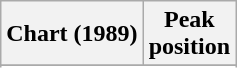<table class="wikitable sortable">
<tr>
<th align="left">Chart (1989)</th>
<th align="center">Peak<br>position</th>
</tr>
<tr>
</tr>
<tr>
</tr>
</table>
